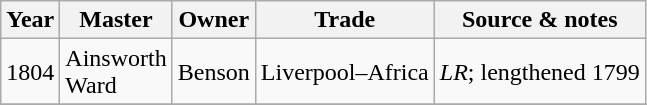<table class=" wikitable">
<tr>
<th>Year</th>
<th>Master</th>
<th>Owner</th>
<th>Trade</th>
<th>Source & notes</th>
</tr>
<tr>
<td>1804</td>
<td>Ainsworth<br>Ward</td>
<td>Benson</td>
<td>Liverpool–Africa</td>
<td><em>LR</em>; lengthened 1799</td>
</tr>
<tr>
</tr>
</table>
